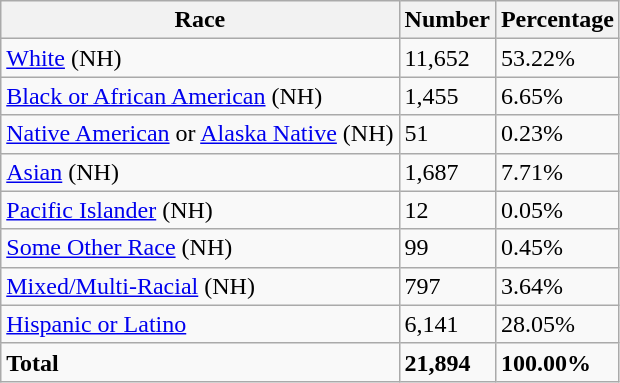<table class="wikitable">
<tr>
<th>Race</th>
<th>Number</th>
<th>Percentage</th>
</tr>
<tr>
<td><a href='#'>White</a> (NH)</td>
<td>11,652</td>
<td>53.22%</td>
</tr>
<tr>
<td><a href='#'>Black or African American</a> (NH)</td>
<td>1,455</td>
<td>6.65%</td>
</tr>
<tr>
<td><a href='#'>Native American</a> or <a href='#'>Alaska Native</a> (NH)</td>
<td>51</td>
<td>0.23%</td>
</tr>
<tr>
<td><a href='#'>Asian</a> (NH)</td>
<td>1,687</td>
<td>7.71%</td>
</tr>
<tr>
<td><a href='#'>Pacific Islander</a> (NH)</td>
<td>12</td>
<td>0.05%</td>
</tr>
<tr>
<td><a href='#'>Some Other Race</a> (NH)</td>
<td>99</td>
<td>0.45%</td>
</tr>
<tr>
<td><a href='#'>Mixed/Multi-Racial</a> (NH)</td>
<td>797</td>
<td>3.64%</td>
</tr>
<tr>
<td><a href='#'>Hispanic or Latino</a></td>
<td>6,141</td>
<td>28.05%</td>
</tr>
<tr>
<td><strong>Total</strong></td>
<td><strong>21,894</strong></td>
<td><strong>100.00%</strong></td>
</tr>
</table>
